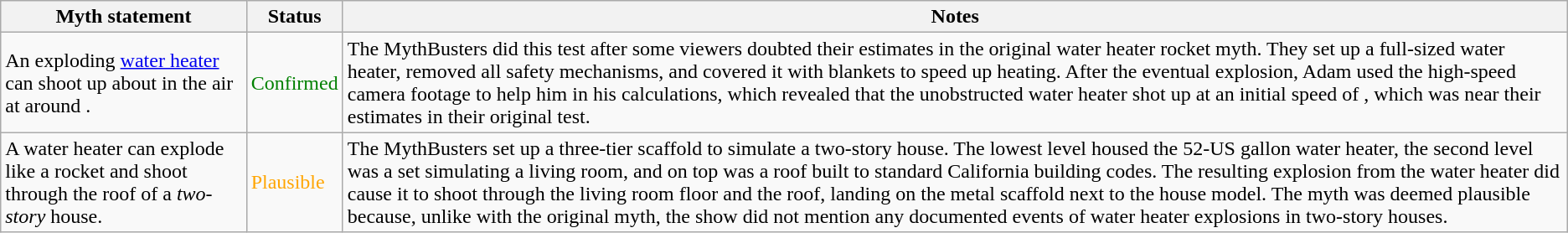<table class="wikitable plainrowheaders">
<tr>
<th>Myth statement</th>
<th>Status</th>
<th>Notes</th>
</tr>
<tr>
<td>An exploding <a href='#'>water heater</a> can shoot up about  in the air at around .</td>
<td style="color:green">Confirmed</td>
<td>The MythBusters did this test after some viewers doubted their estimates in the original water heater rocket myth. They set up a full-sized  water heater, removed all safety mechanisms, and covered it with blankets to speed up heating. After the eventual explosion, Adam used the high-speed camera footage to help him in his calculations, which revealed that the unobstructed water heater shot up  at an initial speed of , which was near their estimates in their original test.</td>
</tr>
<tr>
<td>A water heater can explode like a rocket and shoot through the roof of a <em>two-story</em> house.</td>
<td style="color:orange">Plausible</td>
<td>The MythBusters set up a three-tier scaffold to simulate a two-story house. The lowest level housed the 52-US gallon water heater, the second level was a set simulating a living room, and on top was a roof built to standard California building codes. The resulting explosion from the water heater did cause it to shoot through the living room floor and the roof, landing on the metal scaffold next to the house model. The myth was deemed plausible because, unlike with the original myth, the show did not mention any documented events of water heater explosions in two-story houses.</td>
</tr>
</table>
